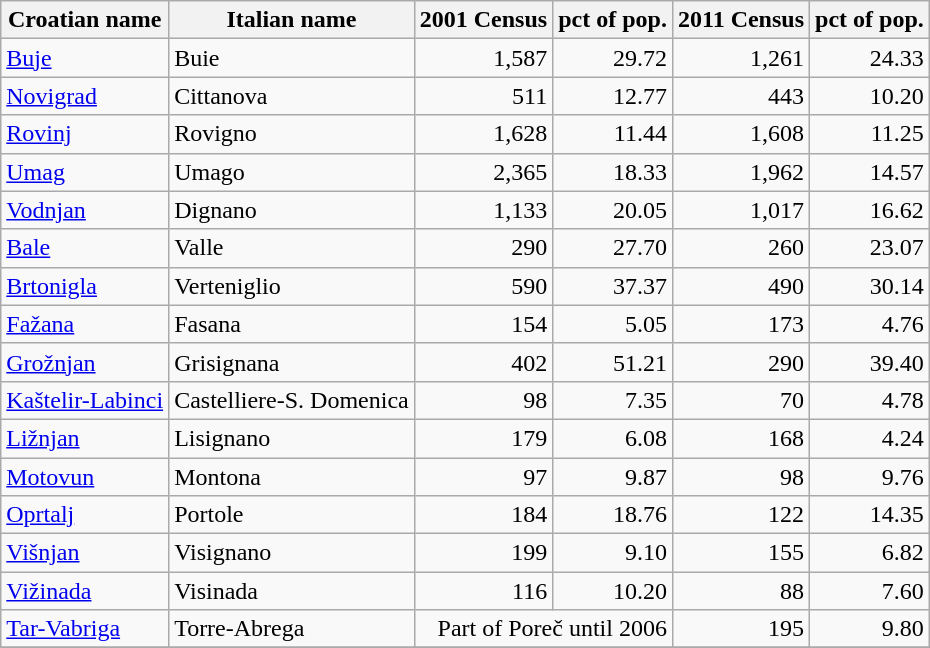<table class="wikitable sortable">
<tr>
<th>Croatian name</th>
<th>Italian name</th>
<th>2001 Census</th>
<th>pct of pop.</th>
<th>2011 Census</th>
<th>pct of pop.</th>
</tr>
<tr>
<td><a href='#'>Buje</a></td>
<td>Buie</td>
<td align="right">1,587</td>
<td align="right">29.72</td>
<td align="right">1,261</td>
<td align="right">24.33</td>
</tr>
<tr>
<td><a href='#'>Novigrad</a></td>
<td>Cittanova</td>
<td align="right">511</td>
<td align="right">12.77</td>
<td align="right">443</td>
<td align="right">10.20</td>
</tr>
<tr>
<td><a href='#'>Rovinj</a></td>
<td>Rovigno</td>
<td align="right">1,628</td>
<td align="right">11.44</td>
<td align="right">1,608</td>
<td align="right">11.25</td>
</tr>
<tr>
<td><a href='#'>Umag</a></td>
<td>Umago</td>
<td align="right">2,365</td>
<td align="right">18.33</td>
<td align="right">1,962</td>
<td align="right">14.57</td>
</tr>
<tr>
<td><a href='#'>Vodnjan</a></td>
<td>Dignano</td>
<td align="right">1,133</td>
<td align="right">20.05</td>
<td align="right">1,017</td>
<td align="right">16.62</td>
</tr>
<tr>
<td><a href='#'>Bale</a></td>
<td>Valle</td>
<td align="right">290</td>
<td align="right">27.70</td>
<td align="right">260</td>
<td align="right">23.07</td>
</tr>
<tr>
<td><a href='#'>Brtonigla</a></td>
<td>Verteniglio</td>
<td align="right">590</td>
<td align="right">37.37</td>
<td align="right">490</td>
<td align="right">30.14</td>
</tr>
<tr>
<td><a href='#'>Fažana</a></td>
<td>Fasana</td>
<td align="right">154</td>
<td align="right">5.05</td>
<td align="right">173</td>
<td align="right">4.76</td>
</tr>
<tr>
<td><a href='#'>Grožnjan</a></td>
<td>Grisignana</td>
<td align="right">402</td>
<td align="right">51.21</td>
<td align="right">290</td>
<td align="right">39.40</td>
</tr>
<tr>
<td><a href='#'>Kaštelir-Labinci</a></td>
<td>Castelliere-S. Domenica</td>
<td align="right">98</td>
<td align="right">7.35</td>
<td align="right">70</td>
<td align="right">4.78</td>
</tr>
<tr>
<td><a href='#'>Ližnjan</a></td>
<td>Lisignano</td>
<td align="right">179</td>
<td align="right">6.08</td>
<td align="right">168</td>
<td align="right">4.24</td>
</tr>
<tr>
<td><a href='#'>Motovun</a></td>
<td>Montona</td>
<td align="right">97</td>
<td align="right">9.87</td>
<td align="right">98</td>
<td align="right">9.76</td>
</tr>
<tr>
<td><a href='#'>Oprtalj</a></td>
<td>Portole</td>
<td align="right">184</td>
<td align="right">18.76</td>
<td align="right">122</td>
<td align="right">14.35</td>
</tr>
<tr>
<td><a href='#'>Višnjan</a></td>
<td>Visignano</td>
<td align="right">199</td>
<td align="right">9.10</td>
<td align="right">155</td>
<td align="right">6.82</td>
</tr>
<tr>
<td><a href='#'>Vižinada</a></td>
<td>Visinada</td>
<td align="right">116</td>
<td align="right">10.20</td>
<td align="right">88</td>
<td align="right">7.60</td>
</tr>
<tr>
<td><a href='#'>Tar-Vabriga</a></td>
<td>Torre-Abrega</td>
<td colspan="2" align="right">Part of Poreč until 2006</td>
<td align="right">195</td>
<td align="right">9.80</td>
</tr>
<tr>
</tr>
</table>
